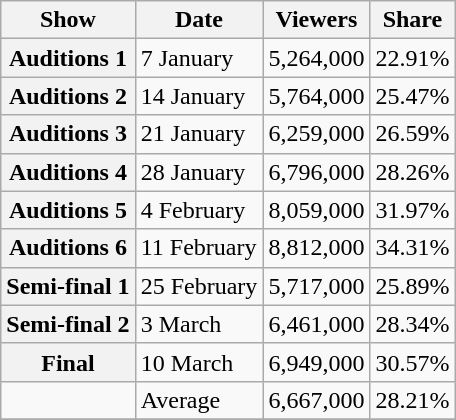<table class="wikitable">
<tr>
<th>Show</th>
<th>Date</th>
<th>Viewers</th>
<th>Share</th>
</tr>
<tr>
<th scope="row">Auditions 1</th>
<td>7 January</td>
<td>5,264,000</td>
<td>22.91%</td>
</tr>
<tr>
<th scope="row">Auditions 2</th>
<td>14 January</td>
<td>5,764,000</td>
<td>25.47%</td>
</tr>
<tr>
<th scope="row">Auditions 3</th>
<td>21 January</td>
<td>6,259,000</td>
<td>26.59%</td>
</tr>
<tr>
<th scope="row">Auditions 4</th>
<td>28 January</td>
<td>6,796,000</td>
<td>28.26%</td>
</tr>
<tr>
<th scope="row">Auditions 5</th>
<td>4 February</td>
<td>8,059,000</td>
<td>31.97%</td>
</tr>
<tr>
<th scope="row">Auditions 6</th>
<td>11 February</td>
<td>8,812,000</td>
<td>34.31%</td>
</tr>
<tr>
<th>Semi-final 1</th>
<td>25 February</td>
<td>5,717,000</td>
<td>25.89%</td>
</tr>
<tr>
<th>Semi-final 2</th>
<td>3 March</td>
<td>6,461,000</td>
<td>28.34%</td>
</tr>
<tr>
<th>Final</th>
<td>10 March</td>
<td>6,949,000</td>
<td>30.57%</td>
</tr>
<tr>
<td></td>
<td>Average</td>
<td>6,667,000</td>
<td>28.21%</td>
</tr>
<tr>
</tr>
</table>
